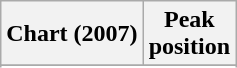<table class="wikitable sortable plainrowheaders" style="text-align:center">
<tr>
<th>Chart (2007)</th>
<th>Peak<br>position</th>
</tr>
<tr>
</tr>
<tr>
</tr>
</table>
